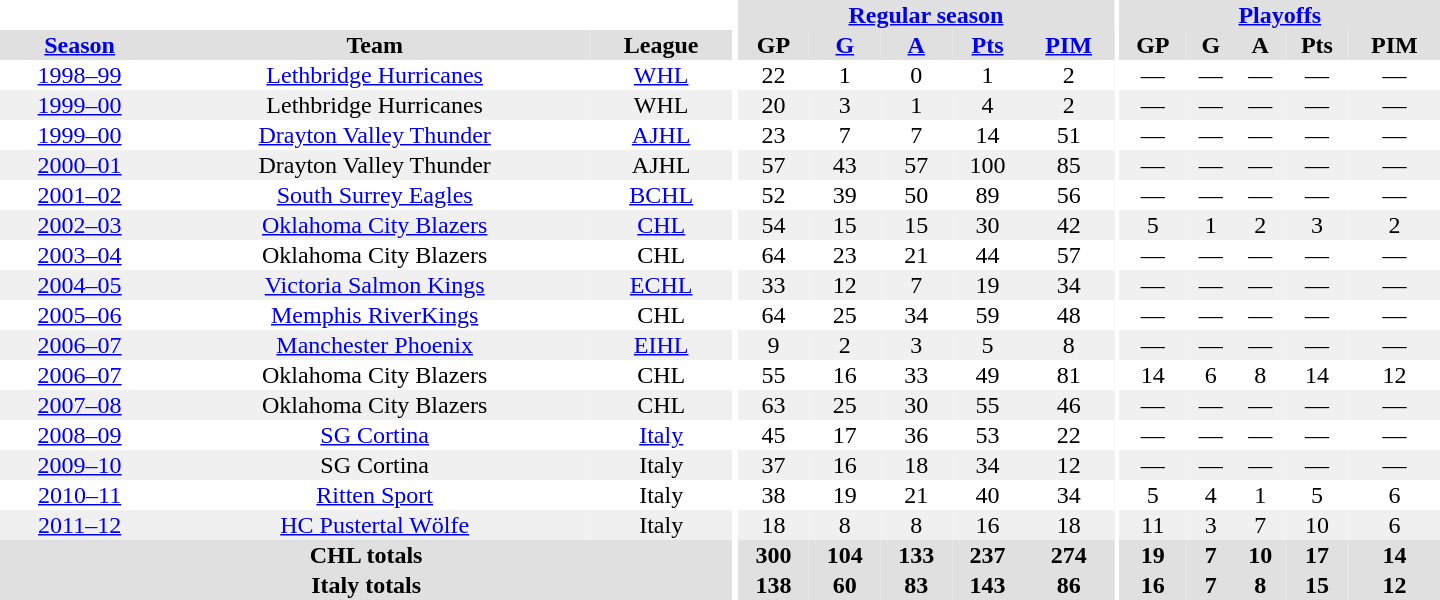<table border="0" cellpadding="1" cellspacing="0" style="text-align:center; width:60em">
<tr bgcolor="#e0e0e0">
<th colspan="3" bgcolor="#ffffff"></th>
<th rowspan="99" bgcolor="#ffffff"></th>
<th colspan="5"><a href='#'>Regular season</a></th>
<th rowspan="99" bgcolor="#ffffff"></th>
<th colspan="5"><a href='#'>Playoffs</a></th>
</tr>
<tr bgcolor="#e0e0e0">
<th><a href='#'>Season</a></th>
<th>Team</th>
<th>League</th>
<th>GP</th>
<th><a href='#'>G</a></th>
<th><a href='#'>A</a></th>
<th><a href='#'>Pts</a></th>
<th><a href='#'>PIM</a></th>
<th>GP</th>
<th>G</th>
<th>A</th>
<th>Pts</th>
<th>PIM</th>
</tr>
<tr>
<td><a href='#'>1998–99</a></td>
<td><a href='#'>Lethbridge Hurricanes</a></td>
<td><a href='#'>WHL</a></td>
<td>22</td>
<td>1</td>
<td>0</td>
<td>1</td>
<td>2</td>
<td>—</td>
<td>—</td>
<td>—</td>
<td>—</td>
<td>—</td>
</tr>
<tr bgcolor="#f0f0f0">
<td><a href='#'>1999–00</a></td>
<td>Lethbridge Hurricanes</td>
<td>WHL</td>
<td>20</td>
<td>3</td>
<td>1</td>
<td>4</td>
<td>2</td>
<td>—</td>
<td>—</td>
<td>—</td>
<td>—</td>
<td>—</td>
</tr>
<tr>
<td><a href='#'>1999–00</a></td>
<td><a href='#'>Drayton Valley Thunder</a></td>
<td><a href='#'>AJHL</a></td>
<td>23</td>
<td>7</td>
<td>7</td>
<td>14</td>
<td>51</td>
<td>—</td>
<td>—</td>
<td>—</td>
<td>—</td>
<td>—</td>
</tr>
<tr bgcolor="#f0f0f0">
<td><a href='#'>2000–01</a></td>
<td>Drayton Valley Thunder</td>
<td>AJHL</td>
<td>57</td>
<td>43</td>
<td>57</td>
<td>100</td>
<td>85</td>
<td>—</td>
<td>—</td>
<td>—</td>
<td>—</td>
<td>—</td>
</tr>
<tr>
<td><a href='#'>2001–02</a></td>
<td><a href='#'>South Surrey Eagles</a></td>
<td><a href='#'>BCHL</a></td>
<td>52</td>
<td>39</td>
<td>50</td>
<td>89</td>
<td>56</td>
<td>—</td>
<td>—</td>
<td>—</td>
<td>—</td>
<td>—</td>
</tr>
<tr bgcolor="#f0f0f0">
<td><a href='#'>2002–03</a></td>
<td><a href='#'>Oklahoma City Blazers</a></td>
<td><a href='#'>CHL</a></td>
<td>54</td>
<td>15</td>
<td>15</td>
<td>30</td>
<td>42</td>
<td>5</td>
<td>1</td>
<td>2</td>
<td>3</td>
<td>2</td>
</tr>
<tr>
<td><a href='#'>2003–04</a></td>
<td>Oklahoma City Blazers</td>
<td>CHL</td>
<td>64</td>
<td>23</td>
<td>21</td>
<td>44</td>
<td>57</td>
<td>—</td>
<td>—</td>
<td>—</td>
<td>—</td>
<td>—</td>
</tr>
<tr bgcolor="#f0f0f0">
<td><a href='#'>2004–05</a></td>
<td><a href='#'>Victoria Salmon Kings</a></td>
<td><a href='#'>ECHL</a></td>
<td>33</td>
<td>12</td>
<td>7</td>
<td>19</td>
<td>34</td>
<td>—</td>
<td>—</td>
<td>—</td>
<td>—</td>
<td>—</td>
</tr>
<tr>
<td><a href='#'>2005–06</a></td>
<td><a href='#'>Memphis RiverKings</a></td>
<td>CHL</td>
<td>64</td>
<td>25</td>
<td>34</td>
<td>59</td>
<td>48</td>
<td>—</td>
<td>—</td>
<td>—</td>
<td>—</td>
<td>—</td>
</tr>
<tr bgcolor="#f0f0f0">
<td><a href='#'>2006–07</a></td>
<td><a href='#'>Manchester Phoenix</a></td>
<td><a href='#'>EIHL</a></td>
<td>9</td>
<td>2</td>
<td>3</td>
<td>5</td>
<td>8</td>
<td>—</td>
<td>—</td>
<td>—</td>
<td>—</td>
<td>—</td>
</tr>
<tr>
<td><a href='#'>2006–07</a></td>
<td>Oklahoma City Blazers</td>
<td>CHL</td>
<td>55</td>
<td>16</td>
<td>33</td>
<td>49</td>
<td>81</td>
<td>14</td>
<td>6</td>
<td>8</td>
<td>14</td>
<td>12</td>
</tr>
<tr bgcolor="#f0f0f0">
<td><a href='#'>2007–08</a></td>
<td>Oklahoma City Blazers</td>
<td>CHL</td>
<td>63</td>
<td>25</td>
<td>30</td>
<td>55</td>
<td>46</td>
<td>—</td>
<td>—</td>
<td>—</td>
<td>—</td>
<td>—</td>
</tr>
<tr>
<td><a href='#'>2008–09</a></td>
<td><a href='#'>SG Cortina</a></td>
<td><a href='#'>Italy</a></td>
<td>45</td>
<td>17</td>
<td>36</td>
<td>53</td>
<td>22</td>
<td>—</td>
<td>—</td>
<td>—</td>
<td>—</td>
<td>—</td>
</tr>
<tr bgcolor="#f0f0f0">
<td><a href='#'>2009–10</a></td>
<td>SG Cortina</td>
<td>Italy</td>
<td>37</td>
<td>16</td>
<td>18</td>
<td>34</td>
<td>12</td>
<td>—</td>
<td>—</td>
<td>—</td>
<td>—</td>
<td>—</td>
</tr>
<tr>
<td><a href='#'>2010–11</a></td>
<td><a href='#'>Ritten Sport</a></td>
<td>Italy</td>
<td>38</td>
<td>19</td>
<td>21</td>
<td>40</td>
<td>34</td>
<td>5</td>
<td>4</td>
<td>1</td>
<td>5</td>
<td>6</td>
</tr>
<tr bgcolor="#f0f0f0">
<td><a href='#'>2011–12</a></td>
<td><a href='#'>HC Pustertal Wölfe</a></td>
<td>Italy</td>
<td>18</td>
<td>8</td>
<td>8</td>
<td>16</td>
<td>18</td>
<td>11</td>
<td>3</td>
<td>7</td>
<td>10</td>
<td>6</td>
</tr>
<tr>
</tr>
<tr ALIGN="center" bgcolor="#e0e0e0">
<th colspan="3">CHL totals</th>
<th ALIGN="center">300</th>
<th ALIGN="center">104</th>
<th ALIGN="center">133</th>
<th ALIGN="center">237</th>
<th ALIGN="center">274</th>
<th ALIGN="center">19</th>
<th ALIGN="center">7</th>
<th ALIGN="center">10</th>
<th ALIGN="center">17</th>
<th ALIGN="center">14</th>
</tr>
<tr>
</tr>
<tr ALIGN="center" bgcolor="#e0e0e0">
<th colspan="3">Italy totals</th>
<th ALIGN="center">138</th>
<th ALIGN="center">60</th>
<th ALIGN="center">83</th>
<th ALIGN="center">143</th>
<th ALIGN="center">86</th>
<th ALIGN="center">16</th>
<th ALIGN="center">7</th>
<th ALIGN="center">8</th>
<th ALIGN="center">15</th>
<th ALIGN="center">12</th>
</tr>
</table>
